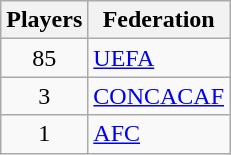<table class="wikitable">
<tr>
<th>Players</th>
<th>Federation</th>
</tr>
<tr>
<td align="center">85</td>
<td><a href='#'>UEFA</a></td>
</tr>
<tr>
<td align="center">3</td>
<td><a href='#'>CONCACAF</a></td>
</tr>
<tr>
<td align="center">1</td>
<td><a href='#'>AFC</a></td>
</tr>
</table>
